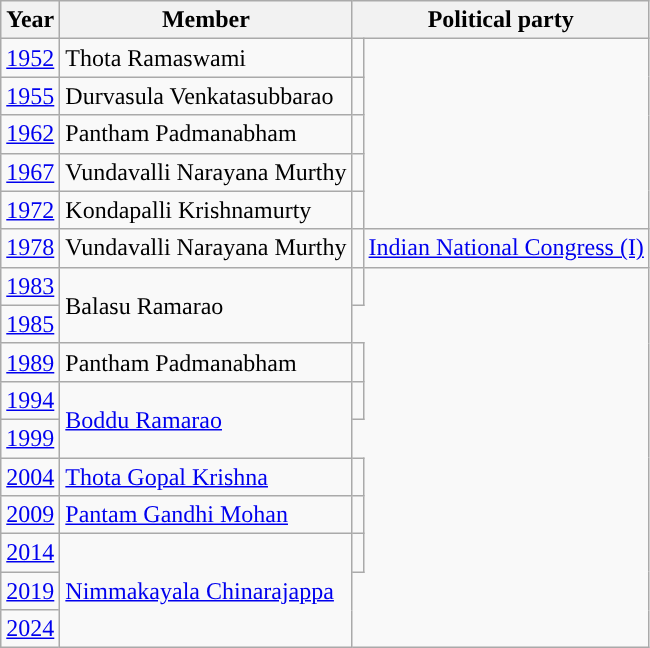<table class="wikitable sortable">
<tr>
<th>Year</th>
<th>Member</th>
<th colspan="2">Political party</th>
</tr>
<tr>
<td><a href='#'>1952</a></td>
<td>Thota Ramaswami</td>
<td></td>
</tr>
<tr>
<td><a href='#'>1955</a></td>
<td>Durvasula Venkatasubbarao</td>
<td></td>
</tr>
<tr>
<td><a href='#'>1962</a></td>
<td>Pantham Padmanabham</td>
<td></td>
</tr>
<tr>
<td><a href='#'>1967</a></td>
<td>Vundavalli Narayana Murthy</td>
<td></td>
</tr>
<tr>
<td><a href='#'>1972</a></td>
<td>Kondapalli Krishnamurty</td>
<td></td>
</tr>
<tr>
<td><a href='#'>1978</a></td>
<td>Vundavalli Narayana Murthy</td>
<td style="background-color: "></td>
<td><a href='#'>Indian National Congress (I)</a></td>
</tr>
<tr>
<td><a href='#'>1983</a></td>
<td rowspan=2>Balasu Ramarao</td>
<td></td>
</tr>
<tr>
<td><a href='#'>1985</a></td>
</tr>
<tr>
<td><a href='#'>1989</a></td>
<td>Pantham Padmanabham</td>
<td></td>
</tr>
<tr>
<td><a href='#'>1994</a></td>
<td rowspan=2><a href='#'>Boddu Ramarao</a></td>
<td></td>
</tr>
<tr>
<td><a href='#'>1999</a></td>
</tr>
<tr>
<td><a href='#'>2004</a></td>
<td><a href='#'>Thota Gopal Krishna</a></td>
<td></td>
</tr>
<tr>
<td><a href='#'>2009</a></td>
<td><a href='#'>Pantam Gandhi Mohan</a></td>
<td></td>
</tr>
<tr>
<td><a href='#'>2014</a></td>
<td rowspan=3><a href='#'>Nimmakayala Chinarajappa</a></td>
<td></td>
</tr>
<tr>
<td><a href='#'>2019</a></td>
</tr>
<tr>
<td><a href='#'>2024</a></td>
</tr>
</table>
